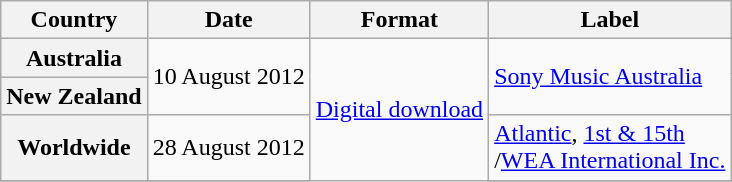<table class="wikitable plainrowheaders" border="1">
<tr>
<th scope="col">Country</th>
<th scope="col">Date</th>
<th scope="col">Format</th>
<th scope="col">Label</th>
</tr>
<tr>
<th scope="row">Australia</th>
<td rowspan=2>10 August 2012</td>
<td rowspan=4><a href='#'>Digital download</a></td>
<td rowspan=2><a href='#'>Sony Music Australia</a></td>
</tr>
<tr>
<th scope="row">New Zealand</th>
</tr>
<tr>
<th scope="row">Worldwide</th>
<td rowspan=1>28 August 2012</td>
<td rowspan=1><a href='#'>Atlantic</a>, <a href='#'>1st & 15th</a><br>/<a href='#'>WEA International Inc.</a></td>
</tr>
<tr>
</tr>
</table>
